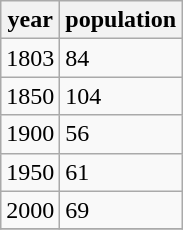<table class="wikitable">
<tr>
<th>year</th>
<th>population</th>
</tr>
<tr>
<td>1803</td>
<td>84</td>
</tr>
<tr>
<td>1850</td>
<td>104</td>
</tr>
<tr>
<td>1900</td>
<td>56</td>
</tr>
<tr>
<td>1950</td>
<td>61</td>
</tr>
<tr>
<td>2000</td>
<td>69</td>
</tr>
<tr>
</tr>
</table>
